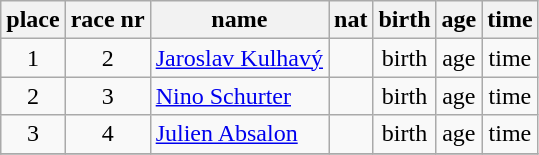<table class="wikitable" border="1" style="text-align:center">
<tr>
<th>place</th>
<th>race nr</th>
<th>name</th>
<th>nat</th>
<th>birth</th>
<th>age</th>
<th>time</th>
</tr>
<tr>
<td>1</td>
<td>2</td>
<td align=left><a href='#'>Jaroslav Kulhavý</a></td>
<td align=left></td>
<td>birth</td>
<td>age</td>
<td>time</td>
</tr>
<tr>
<td>2</td>
<td>3</td>
<td align=left><a href='#'>Nino Schurter</a></td>
<td align=left></td>
<td>birth</td>
<td>age</td>
<td>time</td>
</tr>
<tr>
<td>3</td>
<td>4</td>
<td align=left><a href='#'>Julien Absalon</a></td>
<td align=left></td>
<td>birth</td>
<td>age</td>
<td>time</td>
</tr>
<tr>
</tr>
</table>
